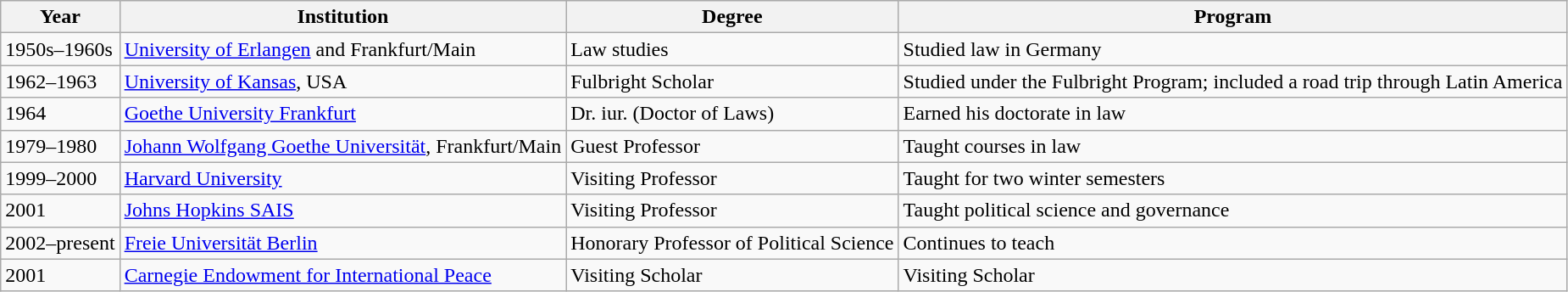<table class="wikitable">
<tr>
<th>Year</th>
<th>Institution</th>
<th>Degree</th>
<th>Program</th>
</tr>
<tr>
<td>1950s–1960s</td>
<td><a href='#'>University of Erlangen</a> and Frankfurt/Main</td>
<td>Law studies</td>
<td>Studied law in Germany</td>
</tr>
<tr>
<td>1962–1963</td>
<td><a href='#'>University of Kansas</a>, USA</td>
<td>Fulbright Scholar</td>
<td>Studied under the Fulbright Program; included a road trip through Latin America</td>
</tr>
<tr>
<td>1964</td>
<td><a href='#'>Goethe University Frankfurt</a></td>
<td>Dr. iur. (Doctor of Laws)</td>
<td>Earned his doctorate in law</td>
</tr>
<tr>
<td>1979–1980</td>
<td><a href='#'>Johann Wolfgang Goethe Universität</a>, Frankfurt/Main</td>
<td>Guest Professor</td>
<td>Taught courses in law</td>
</tr>
<tr>
<td>1999–2000</td>
<td><a href='#'>Harvard University</a></td>
<td>Visiting Professor</td>
<td>Taught for two winter semesters</td>
</tr>
<tr>
<td>2001</td>
<td><a href='#'>Johns Hopkins SAIS</a></td>
<td>Visiting Professor</td>
<td>Taught political science and governance</td>
</tr>
<tr>
<td>2002–present</td>
<td><a href='#'>Freie Universität Berlin</a></td>
<td>Honorary Professor of Political Science</td>
<td>Continues to teach</td>
</tr>
<tr>
<td>2001</td>
<td><a href='#'>Carnegie Endowment for International Peace</a></td>
<td>Visiting Scholar</td>
<td>Visiting Scholar</td>
</tr>
</table>
